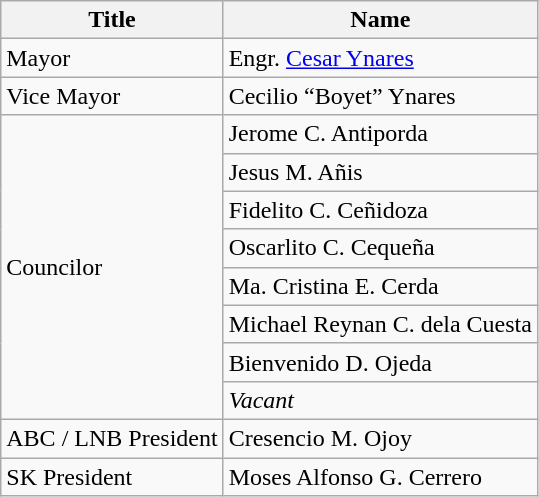<table class="wikitable">
<tr>
<th>Title</th>
<th>Name</th>
</tr>
<tr>
<td>Mayor</td>
<td>Engr. <a href='#'>Cesar Ynares</a></td>
</tr>
<tr>
<td>Vice Mayor</td>
<td>Cecilio “Boyet” Ynares</td>
</tr>
<tr>
<td rowspan="8">Councilor</td>
<td>Jerome C. Antiporda</td>
</tr>
<tr>
<td>Jesus M. Añis</td>
</tr>
<tr>
<td>Fidelito C. Ceñidoza</td>
</tr>
<tr>
<td>Oscarlito C. Cequeña</td>
</tr>
<tr>
<td>Ma. Cristina E. Cerda</td>
</tr>
<tr>
<td>Michael Reynan C. dela Cuesta</td>
</tr>
<tr>
<td>Bienvenido D. Ojeda</td>
</tr>
<tr>
<td><em>Vacant</em></td>
</tr>
<tr>
<td>ABC / LNB President</td>
<td>Cresencio M. Ojoy</td>
</tr>
<tr>
<td>SK President</td>
<td>Moses Alfonso G. Cerrero</td>
</tr>
</table>
